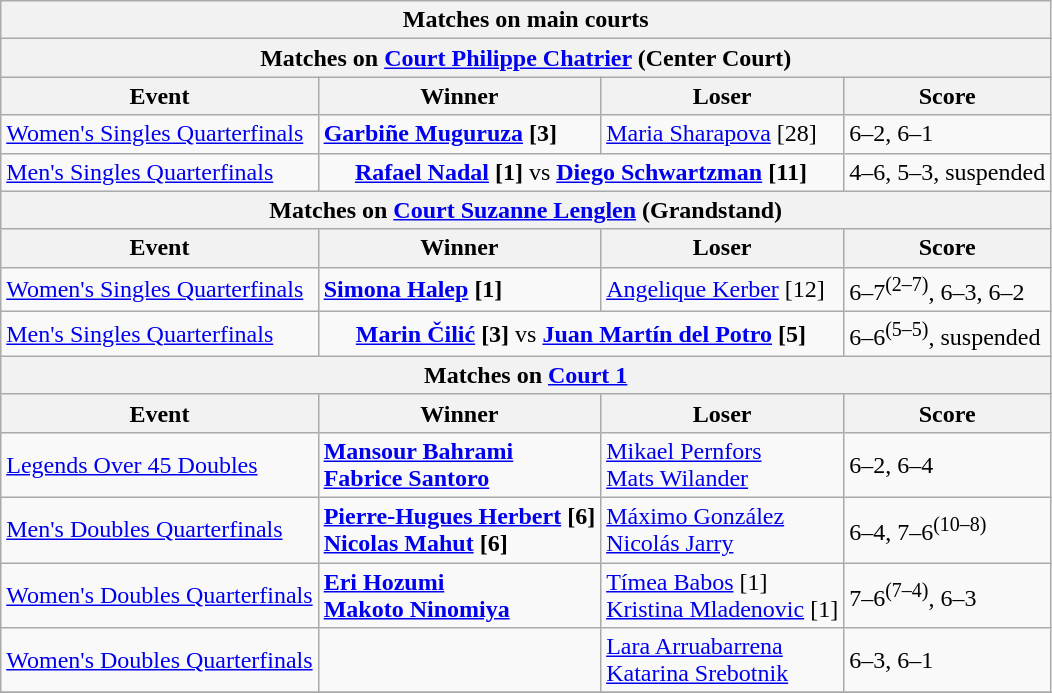<table class="wikitable">
<tr>
<th colspan=4 style=white-space:nowrap>Matches on main courts</th>
</tr>
<tr>
<th colspan=4><strong>Matches on <a href='#'>Court Philippe Chatrier</a> (Center Court)</strong></th>
</tr>
<tr>
<th>Event</th>
<th>Winner</th>
<th>Loser</th>
<th>Score</th>
</tr>
<tr>
<td><a href='#'>Women's Singles Quarterfinals</a></td>
<td> <strong><a href='#'>Garbiñe Muguruza</a> [3]</strong></td>
<td> <a href='#'>Maria Sharapova</a> [28]</td>
<td>6–2, 6–1</td>
</tr>
<tr>
<td><a href='#'>Men's Singles Quarterfinals</a></td>
<td colspan=2 align=center> <strong><a href='#'>Rafael Nadal</a> [1]</strong> vs  <strong><a href='#'>Diego Schwartzman</a> [11]</strong></td>
<td>4–6, 5–3, suspended</td>
</tr>
<tr>
<th colspan=4><strong>Matches on <a href='#'>Court Suzanne Lenglen</a> (Grandstand)</strong></th>
</tr>
<tr>
<th>Event</th>
<th>Winner</th>
<th>Loser</th>
<th>Score</th>
</tr>
<tr>
<td><a href='#'>Women's Singles Quarterfinals</a></td>
<td> <strong><a href='#'>Simona Halep</a> [1]</strong></td>
<td> <a href='#'>Angelique Kerber</a> [12]</td>
<td>6–7<sup>(2–7)</sup>, 6–3, 6–2</td>
</tr>
<tr>
<td><a href='#'>Men's Singles Quarterfinals</a></td>
<td colspan=2 align=center> <strong><a href='#'>Marin Čilić</a> [3]</strong> vs  <strong><a href='#'>Juan Martín del Potro</a> [5]</strong></td>
<td>6–6<sup>(5–5)</sup>, suspended</td>
</tr>
<tr>
<th colspan=4><strong>Matches on <a href='#'>Court 1</a></strong></th>
</tr>
<tr>
<th>Event</th>
<th>Winner</th>
<th>Loser</th>
<th>Score</th>
</tr>
<tr>
<td><a href='#'>Legends Over 45 Doubles</a></td>
<td> <strong><a href='#'>Mansour Bahrami</a></strong> <br>  <strong><a href='#'>Fabrice Santoro</a></strong></td>
<td> <a href='#'>Mikael Pernfors</a> <br>  <a href='#'>Mats Wilander</a></td>
<td>6–2, 6–4</td>
</tr>
<tr>
<td><a href='#'>Men's Doubles Quarterfinals</a></td>
<td> <strong><a href='#'>Pierre-Hugues Herbert</a> [6] </strong> <br>  <strong><a href='#'>Nicolas Mahut</a> [6]</strong></td>
<td> <a href='#'>Máximo González</a><br> <a href='#'>Nicolás Jarry</a></td>
<td>6–4, 7–6<sup>(10–8)</sup></td>
</tr>
<tr>
<td><a href='#'>Women's Doubles Quarterfinals</a></td>
<td> <strong><a href='#'>Eri Hozumi</a></strong> <br>  <strong><a href='#'>Makoto Ninomiya</a></strong></td>
<td> <a href='#'>Tímea Babos</a> [1]<br>  <a href='#'>Kristina Mladenovic</a> [1]</td>
<td>7–6<sup>(7–4)</sup>, 6–3</td>
</tr>
<tr>
<td><a href='#'>Women's Doubles Quarterfinals</a></td>
<td></td>
<td> <a href='#'>Lara Arruabarrena</a> <br>  <a href='#'>Katarina Srebotnik</a></td>
<td>6–3, 6–1</td>
</tr>
<tr>
</tr>
</table>
